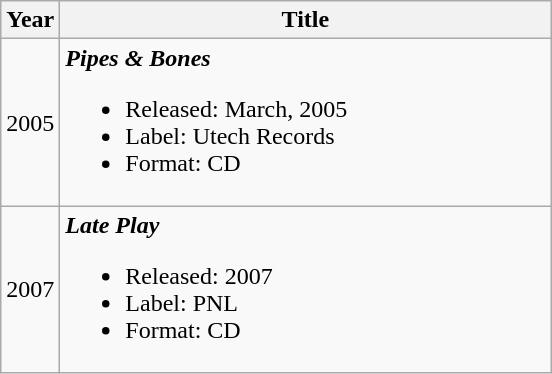<table class="wikitable">
<tr>
<th>Year</th>
<th style="width:225px;">Title</th>
</tr>
<tr>
<td>2005</td>
<td style="width:20em"><strong><em>Pipes & Bones</em></strong><br><ul><li>Released: March, 2005</li><li>Label: Utech Records </li><li>Format: CD</li></ul></td>
</tr>
<tr>
<td>2007</td>
<td style="width:20em"><strong><em>Late Play</em></strong><br><ul><li>Released: 2007</li><li>Label: PNL </li><li>Format: CD</li></ul></td>
</tr>
</table>
